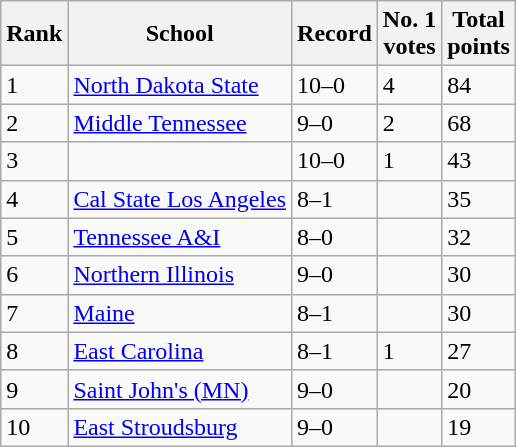<table class="wikitable">
<tr>
<th>Rank</th>
<th>School</th>
<th>Record</th>
<th>No. 1<br>votes</th>
<th>Total<br>points</th>
</tr>
<tr>
<td>1</td>
<td><a href='#'>North Dakota State</a></td>
<td>10–0</td>
<td>4</td>
<td>84</td>
</tr>
<tr>
<td>2</td>
<td><a href='#'>Middle Tennessee</a></td>
<td>9–0</td>
<td>2</td>
<td>68</td>
</tr>
<tr>
<td>3</td>
<td></td>
<td>10–0</td>
<td>1</td>
<td>43</td>
</tr>
<tr>
<td>4</td>
<td><a href='#'>Cal State Los Angeles</a></td>
<td>8–1</td>
<td></td>
<td>35</td>
</tr>
<tr>
<td>5</td>
<td><a href='#'>Tennessee A&I</a></td>
<td>8–0</td>
<td></td>
<td>32</td>
</tr>
<tr>
<td>6</td>
<td><a href='#'>Northern Illinois</a></td>
<td>9–0</td>
<td></td>
<td>30</td>
</tr>
<tr>
<td>7</td>
<td><a href='#'>Maine</a></td>
<td>8–1</td>
<td></td>
<td>30</td>
</tr>
<tr>
<td>8</td>
<td><a href='#'>East Carolina</a></td>
<td>8–1</td>
<td>1</td>
<td>27</td>
</tr>
<tr>
<td>9</td>
<td><a href='#'>Saint John's (MN)</a></td>
<td>9–0</td>
<td></td>
<td>20</td>
</tr>
<tr>
<td>10</td>
<td><a href='#'>East Stroudsburg</a></td>
<td>9–0</td>
<td></td>
<td>19</td>
</tr>
</table>
